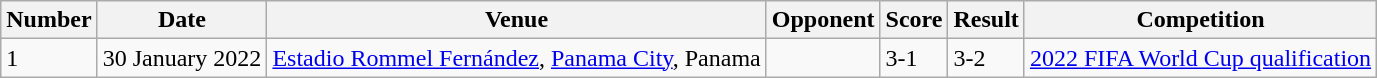<table class="wikitable sortable">
<tr>
<th>Number</th>
<th>Date</th>
<th>Venue</th>
<th>Opponent</th>
<th>Score</th>
<th>Result</th>
<th>Competition</th>
</tr>
<tr>
<td>1</td>
<td>30 January 2022</td>
<td><a href='#'>Estadio Rommel Fernández</a>, <a href='#'>Panama City</a>, Panama</td>
<td></td>
<td>3-1</td>
<td>3-2</td>
<td><a href='#'>2022 FIFA World Cup qualification</a></td>
</tr>
</table>
